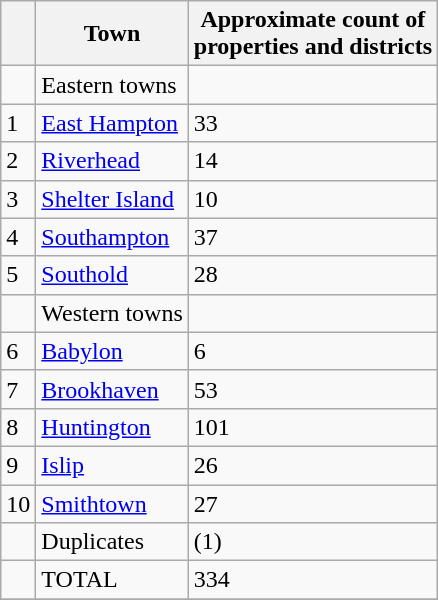<table class="wikitable sortable">
<tr>
<th></th>
<th><strong>Town</strong></th>
<th><strong>Approximate count of<br>properties and districts</strong></th>
</tr>
<tr ->
<td></td>
<td>Eastern towns</td>
<td></td>
</tr>
<tr ->
<td>1</td>
<td><a href='#'>East Hampton</a></td>
<td>33</td>
</tr>
<tr ->
<td>2</td>
<td><a href='#'>Riverhead</a></td>
<td>14</td>
</tr>
<tr ->
<td>3</td>
<td><a href='#'>Shelter Island</a></td>
<td>10</td>
</tr>
<tr ->
<td>4</td>
<td><a href='#'>Southampton</a></td>
<td>37</td>
</tr>
<tr ->
<td>5</td>
<td><a href='#'>Southold</a></td>
<td>28</td>
</tr>
<tr ->
<td></td>
<td>Western towns</td>
<td></td>
</tr>
<tr ->
<td>6</td>
<td><a href='#'>Babylon</a></td>
<td>6</td>
</tr>
<tr ->
<td>7</td>
<td><a href='#'>Brookhaven</a></td>
<td>53</td>
</tr>
<tr ->
<td>8</td>
<td><a href='#'>Huntington</a></td>
<td>101</td>
</tr>
<tr ->
<td>9</td>
<td><a href='#'>Islip</a></td>
<td>26</td>
</tr>
<tr ->
<td>10</td>
<td><a href='#'>Smithtown</a></td>
<td>27</td>
</tr>
<tr ->
<td></td>
<td>Duplicates</td>
<td>(1)</td>
</tr>
<tr ->
<td></td>
<td>TOTAL</td>
<td>334</td>
</tr>
<tr ->
</tr>
</table>
